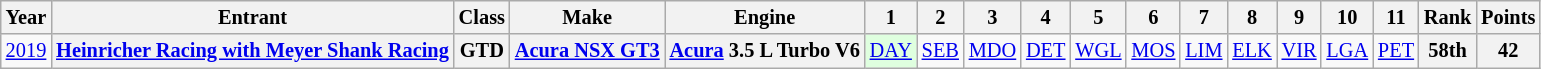<table class="wikitable" style="text-align:center; font-size:85%">
<tr>
<th>Year</th>
<th>Entrant</th>
<th>Class</th>
<th>Make</th>
<th>Engine</th>
<th>1</th>
<th>2</th>
<th>3</th>
<th>4</th>
<th>5</th>
<th>6</th>
<th>7</th>
<th>8</th>
<th>9</th>
<th>10</th>
<th>11</th>
<th>Rank</th>
<th>Points</th>
</tr>
<tr>
<td><a href='#'>2019</a></td>
<th nowrap><a href='#'>Heinricher Racing with Meyer Shank Racing</a></th>
<th>GTD</th>
<th nowrap><a href='#'>Acura NSX GT3</a></th>
<th nowrap><a href='#'>Acura</a> 3.5 L Turbo V6</th>
<td style="background:#DFFFDF;"><a href='#'>DAY</a><br></td>
<td><a href='#'>SEB</a></td>
<td><a href='#'>MDO</a></td>
<td><a href='#'>DET</a></td>
<td><a href='#'>WGL</a></td>
<td><a href='#'>MOS</a></td>
<td><a href='#'>LIM</a></td>
<td><a href='#'>ELK</a></td>
<td><a href='#'>VIR</a></td>
<td><a href='#'>LGA</a></td>
<td><a href='#'>PET</a></td>
<th>58th</th>
<th>42</th>
</tr>
</table>
